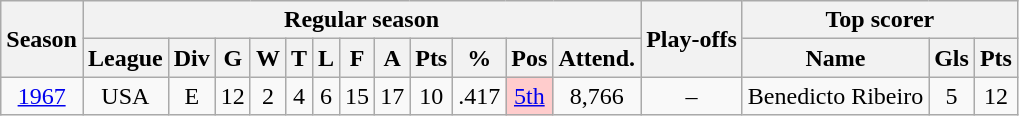<table class="wikitable" style="text-align: center">
<tr>
<th rowspan=2>Season</th>
<th colspan=12>Regular season</th>
<th rowspan=2>Play-offs</th>
<th colspan=3>Top scorer</th>
</tr>
<tr>
<th>League</th>
<th>Div</th>
<th>G</th>
<th>W</th>
<th>T</th>
<th>L</th>
<th>F</th>
<th>A</th>
<th>Pts</th>
<th>%</th>
<th>Pos</th>
<th>Attend.</th>
<th>Name</th>
<th>Gls</th>
<th>Pts</th>
</tr>
<tr>
<td><a href='#'>1967</a></td>
<td>USA</td>
<td>E</td>
<td>12</td>
<td>2</td>
<td>4</td>
<td>6</td>
<td>15</td>
<td>17</td>
<td>10</td>
<td>.417</td>
<td bgcolor="#FFCCCC"><a href='#'>5th</a></td>
<td>8,766</td>
<td>–</td>
<td align="left">Benedicto Ribeiro</td>
<td>5</td>
<td>12</td>
</tr>
</table>
